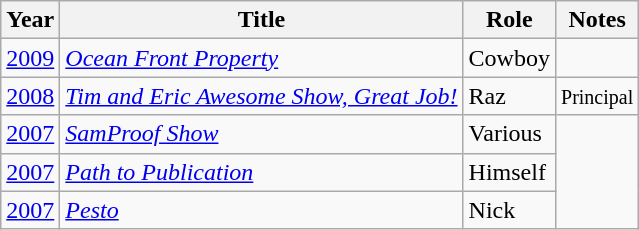<table class="wikitable">
<tr>
<th>Year</th>
<th>Title</th>
<th>Role</th>
<th>Notes</th>
</tr>
<tr>
<td><a href='#'>2009</a></td>
<td><em><a href='#'>Ocean Front Property</a></em></td>
<td>Cowboy</td>
</tr>
<tr>
<td><a href='#'>2008</a></td>
<td><em><a href='#'>Tim and Eric Awesome Show, Great Job!</a></em></td>
<td>Raz</td>
<td><small>Principal</small></td>
</tr>
<tr>
<td><a href='#'>2007</a></td>
<td><em><a href='#'>SamProof Show</a></em></td>
<td>Various</td>
</tr>
<tr>
<td><a href='#'>2007</a></td>
<td><em><a href='#'>Path to Publication</a></em></td>
<td>Himself</td>
</tr>
<tr>
<td><a href='#'>2007</a></td>
<td><em><a href='#'>Pesto</a></em></td>
<td>Nick</td>
</tr>
</table>
